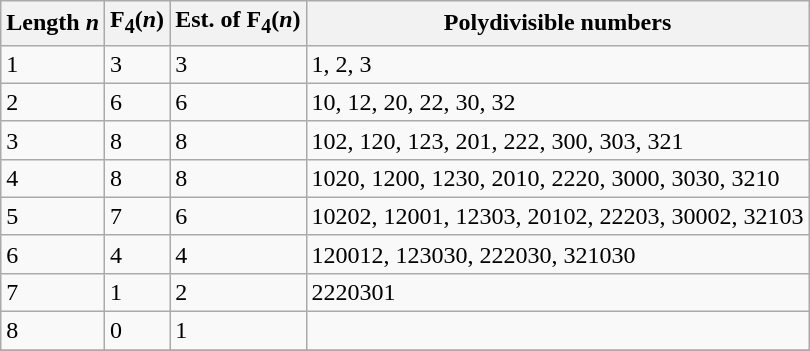<table class="wikitable">
<tr>
<th>Length <em>n</em></th>
<th>F<sub>4</sub>(<em>n</em>)</th>
<th>Est. of F<sub>4</sub>(<em>n</em>)</th>
<th>Polydivisible numbers</th>
</tr>
<tr>
<td>1</td>
<td>3</td>
<td>3</td>
<td>1, 2, 3</td>
</tr>
<tr>
<td>2</td>
<td>6</td>
<td>6</td>
<td>10, 12, 20, 22, 30, 32</td>
</tr>
<tr>
<td>3</td>
<td>8</td>
<td>8</td>
<td>102, 120, 123, 201, 222, 300, 303, 321</td>
</tr>
<tr>
<td>4</td>
<td>8</td>
<td>8</td>
<td>1020, 1200, 1230, 2010, 2220, 3000, 3030, 3210</td>
</tr>
<tr>
<td>5</td>
<td>7</td>
<td>6</td>
<td>10202, 12001, 12303, 20102, 22203, 30002, 32103</td>
</tr>
<tr>
<td>6</td>
<td>4</td>
<td>4</td>
<td>120012, 123030, 222030, 321030</td>
</tr>
<tr>
<td>7</td>
<td>1</td>
<td>2</td>
<td>2220301</td>
</tr>
<tr>
<td>8</td>
<td>0</td>
<td>1</td>
<td></td>
</tr>
<tr>
</tr>
</table>
